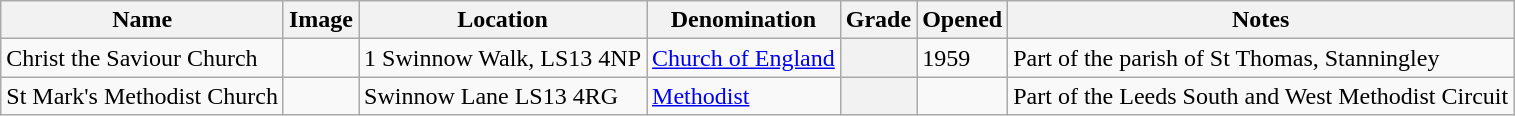<table class="wikitable sortable">
<tr>
<th>Name</th>
<th class="unsortable">Image</th>
<th>Location</th>
<th>Denomination</th>
<th>Grade</th>
<th>Opened</th>
<th class="unsortable">Notes</th>
</tr>
<tr>
<td>Christ the Saviour Church </td>
<td></td>
<td>1 Swinnow Walk, LS13 4NP</td>
<td><a href='#'>Church of England</a></td>
<th></th>
<td>1959</td>
<td>Part of the parish of St Thomas, Stanningley</td>
</tr>
<tr>
<td>St Mark's Methodist Church </td>
<td></td>
<td>Swinnow Lane LS13 4RG</td>
<td><a href='#'>Methodist</a></td>
<th></th>
<td></td>
<td>Part of the Leeds South and West Methodist Circuit</td>
</tr>
</table>
